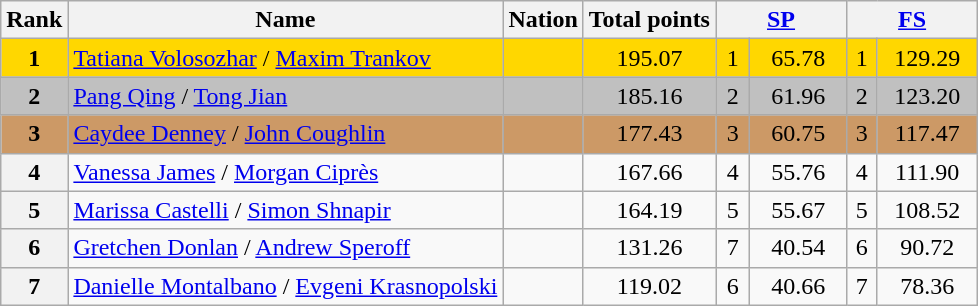<table class="wikitable sortable">
<tr>
<th>Rank</th>
<th>Name</th>
<th>Nation</th>
<th>Total points</th>
<th colspan="2" width="80px"><a href='#'>SP</a></th>
<th colspan="2" width="80px"><a href='#'>FS</a></th>
</tr>
<tr bgcolor="gold">
<td align="center"><strong>1</strong></td>
<td><a href='#'>Tatiana Volosozhar</a> / <a href='#'>Maxim Trankov</a></td>
<td></td>
<td align="center">195.07</td>
<td align="center">1</td>
<td align="center">65.78</td>
<td align="center">1</td>
<td align="center">129.29</td>
</tr>
<tr bgcolor="silver">
<td align="center"><strong>2</strong></td>
<td><a href='#'>Pang Qing</a> / <a href='#'>Tong Jian</a></td>
<td></td>
<td align="center">185.16</td>
<td align="center">2</td>
<td align="center">61.96</td>
<td align="center">2</td>
<td align="center">123.20</td>
</tr>
<tr bgcolor="cc9966">
<td align="center"><strong>3</strong></td>
<td><a href='#'>Caydee Denney</a> / <a href='#'>John Coughlin</a></td>
<td></td>
<td align="center">177.43</td>
<td align="center">3</td>
<td align="center">60.75</td>
<td align="center">3</td>
<td align="center">117.47</td>
</tr>
<tr>
<th>4</th>
<td><a href='#'>Vanessa James</a> / <a href='#'>Morgan Ciprès</a></td>
<td></td>
<td align="center">167.66</td>
<td align="center">4</td>
<td align="center">55.76</td>
<td align="center">4</td>
<td align="center">111.90</td>
</tr>
<tr>
<th>5</th>
<td><a href='#'>Marissa Castelli</a> / <a href='#'>Simon Shnapir</a></td>
<td></td>
<td align="center">164.19</td>
<td align="center">5</td>
<td align="center">55.67</td>
<td align="center">5</td>
<td align="center">108.52</td>
</tr>
<tr>
<th>6</th>
<td><a href='#'>Gretchen Donlan</a> / <a href='#'>Andrew Speroff</a></td>
<td></td>
<td align="center">131.26</td>
<td align="center">7</td>
<td align="center">40.54</td>
<td align="center">6</td>
<td align="center">90.72</td>
</tr>
<tr>
<th>7</th>
<td><a href='#'>Danielle Montalbano</a> / <a href='#'>Evgeni Krasnopolski</a></td>
<td></td>
<td align="center">119.02</td>
<td align="center">6</td>
<td align="center">40.66</td>
<td align="center">7</td>
<td align="center">78.36</td>
</tr>
</table>
